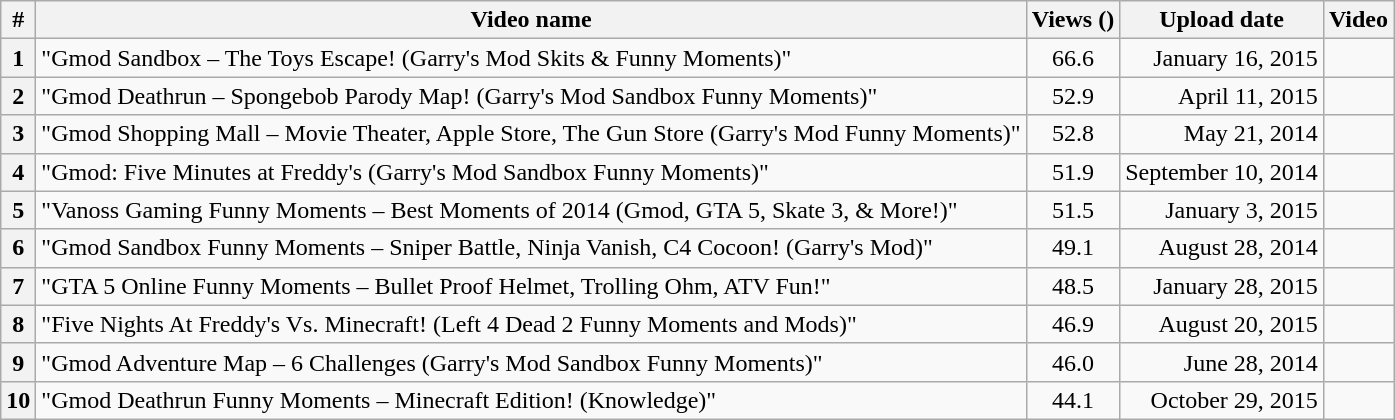<table class="wikitable sortable">
<tr>
<th scope="col">#</th>
<th scope="col">Video name</th>
<th scope="col">Views ()</th>
<th scope="col" data-sort-type="date">Upload date</th>
<th scope="col" class="unsortable">Video</th>
</tr>
<tr>
<th scope="row">1</th>
<td>"Gmod Sandbox – The Toys Escape! (Garry's Mod Skits & Funny Moments)"</td>
<td align="center">66.6</td>
<td align="right">January 16, 2015</td>
<td align="center"></td>
</tr>
<tr>
<th scope="row">2</th>
<td>"Gmod Deathrun – Spongebob Parody Map! (Garry's Mod Sandbox Funny Moments)"</td>
<td align="center">52.9</td>
<td align="right">April 11, 2015</td>
<td align="center"></td>
</tr>
<tr>
<th scope="row">3</th>
<td>"Gmod Shopping Mall – Movie Theater, Apple Store, The Gun Store (Garry's Mod Funny Moments)"</td>
<td align="center">52.8</td>
<td align="right">May 21, 2014</td>
<td align="center"></td>
</tr>
<tr>
<th scope="row">4</th>
<td>"Gmod: Five Minutes at Freddy's (Garry's Mod Sandbox Funny Moments)"</td>
<td align="center">51.9</td>
<td align="right">September 10, 2014</td>
<td align="center"></td>
</tr>
<tr>
<th scope="row">5</th>
<td>"Vanoss Gaming Funny Moments – Best Moments of 2014 (Gmod, GTA 5, Skate 3, & More!)"</td>
<td align="center">51.5</td>
<td align="right">January 3, 2015</td>
<td align="center"></td>
</tr>
<tr>
<th scope="row">6</th>
<td>"Gmod Sandbox Funny Moments – Sniper Battle, Ninja Vanish, C4 Cocoon! (Garry's Mod)"</td>
<td align="center">49.1</td>
<td align="right">August 28, 2014</td>
<td align="center"></td>
</tr>
<tr>
<th scope="row">7</th>
<td>"GTA 5 Online Funny Moments – Bullet Proof Helmet, Trolling Ohm, ATV Fun!"</td>
<td align="center">48.5</td>
<td align="right">January 28, 2015</td>
<td align="center"></td>
</tr>
<tr>
<th scope="row">8</th>
<td>"Five Nights At Freddy's Vs. Minecraft! (Left 4 Dead 2 Funny Moments and Mods)"</td>
<td align="center">46.9</td>
<td align="right">August 20, 2015</td>
<td align="center"></td>
</tr>
<tr>
<th scope="row">9</th>
<td>"Gmod Adventure Map – 6 Challenges (Garry's Mod Sandbox Funny Moments)"</td>
<td align="center">46.0</td>
<td align="right">June 28, 2014</td>
<td align="center"></td>
</tr>
<tr>
<th scope="row">10</th>
<td>"Gmod Deathrun Funny Moments – Minecraft Edition! (Knowledge)"</td>
<td align="center">44.1</td>
<td align="right">October 29, 2015</td>
<td align="center"></td>
</tr>
</table>
